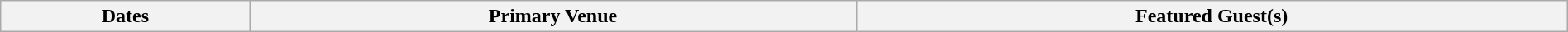<table class="wikitable" width="100%">
<tr>
<th scope=col>Dates</th>
<th scope=col>Primary Venue</th>
<th scope=col>Featured Guest(s)<br>









</th>
</tr>
</table>
